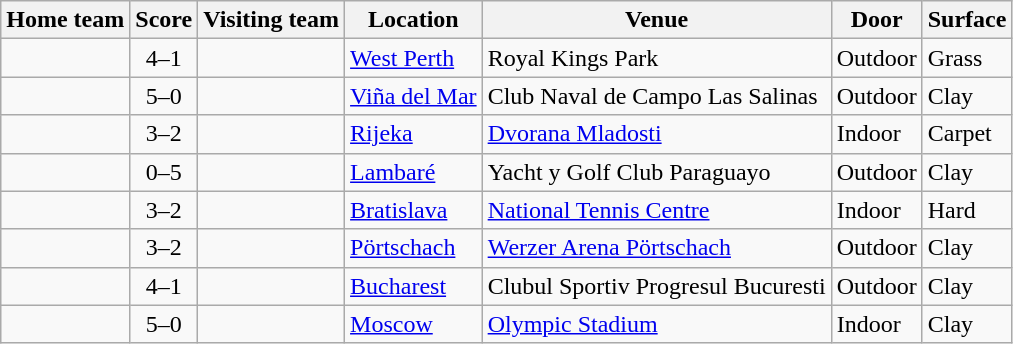<table class="wikitable" style="border:1px solid #aaa;">
<tr>
<th>Home team</th>
<th>Score</th>
<th>Visiting team</th>
<th>Location</th>
<th>Venue</th>
<th>Door</th>
<th>Surface</th>
</tr>
<tr>
<td><strong></strong></td>
<td style="text-align:center;">4–1</td>
<td></td>
<td><a href='#'>West Perth</a></td>
<td>Royal Kings Park</td>
<td>Outdoor</td>
<td>Grass</td>
</tr>
<tr>
<td><strong></strong></td>
<td style="text-align:center;">5–0</td>
<td></td>
<td><a href='#'>Viña del Mar</a></td>
<td>Club Naval de Campo Las Salinas</td>
<td>Outdoor</td>
<td>Clay</td>
</tr>
<tr>
<td><strong></strong></td>
<td style="text-align:center;">3–2</td>
<td></td>
<td><a href='#'>Rijeka</a></td>
<td><a href='#'>Dvorana Mladosti</a></td>
<td>Indoor</td>
<td>Carpet</td>
</tr>
<tr>
<td></td>
<td style="text-align:center;">0–5</td>
<td><strong></strong></td>
<td><a href='#'>Lambaré</a></td>
<td>Yacht y Golf Club Paraguayo</td>
<td>Outdoor</td>
<td>Clay</td>
</tr>
<tr>
<td><strong></strong></td>
<td style="text-align:center;">3–2</td>
<td></td>
<td><a href='#'>Bratislava</a></td>
<td><a href='#'>National Tennis Centre</a></td>
<td>Indoor</td>
<td>Hard</td>
</tr>
<tr>
<td><strong></strong></td>
<td style="text-align:center;">3–2</td>
<td></td>
<td><a href='#'>Pörtschach</a></td>
<td><a href='#'>Werzer Arena Pörtschach</a></td>
<td>Outdoor</td>
<td>Clay</td>
</tr>
<tr>
<td><strong></strong></td>
<td style="text-align:center;">4–1</td>
<td></td>
<td><a href='#'>Bucharest</a></td>
<td>Clubul Sportiv Progresul Bucuresti</td>
<td>Outdoor</td>
<td>Clay</td>
</tr>
<tr>
<td><strong></strong></td>
<td style="text-align:center;">5–0</td>
<td></td>
<td><a href='#'>Moscow</a></td>
<td><a href='#'>Olympic Stadium</a></td>
<td>Indoor</td>
<td>Clay</td>
</tr>
</table>
